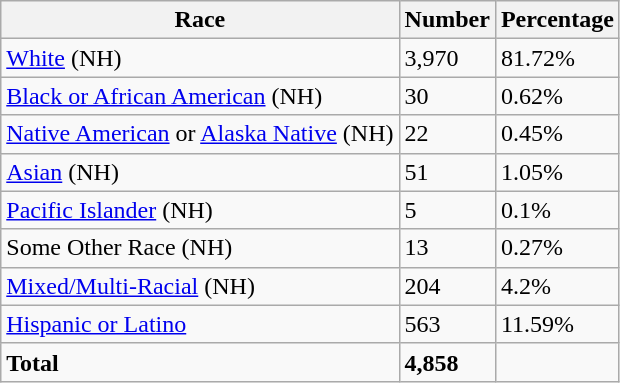<table class="wikitable">
<tr>
<th>Race</th>
<th>Number</th>
<th>Percentage</th>
</tr>
<tr>
<td><a href='#'>White</a> (NH)</td>
<td>3,970</td>
<td>81.72%</td>
</tr>
<tr>
<td><a href='#'>Black or African American</a> (NH)</td>
<td>30</td>
<td>0.62%</td>
</tr>
<tr>
<td><a href='#'>Native American</a> or <a href='#'>Alaska Native</a> (NH)</td>
<td>22</td>
<td>0.45%</td>
</tr>
<tr>
<td><a href='#'>Asian</a> (NH)</td>
<td>51</td>
<td>1.05%</td>
</tr>
<tr>
<td><a href='#'>Pacific Islander</a> (NH)</td>
<td>5</td>
<td>0.1%</td>
</tr>
<tr>
<td>Some Other Race (NH)</td>
<td>13</td>
<td>0.27%</td>
</tr>
<tr>
<td><a href='#'>Mixed/Multi-Racial</a> (NH)</td>
<td>204</td>
<td>4.2%</td>
</tr>
<tr>
<td><a href='#'>Hispanic or Latino</a></td>
<td>563</td>
<td>11.59%</td>
</tr>
<tr>
<td><strong>Total</strong></td>
<td><strong>4,858</strong></td>
<td></td>
</tr>
</table>
